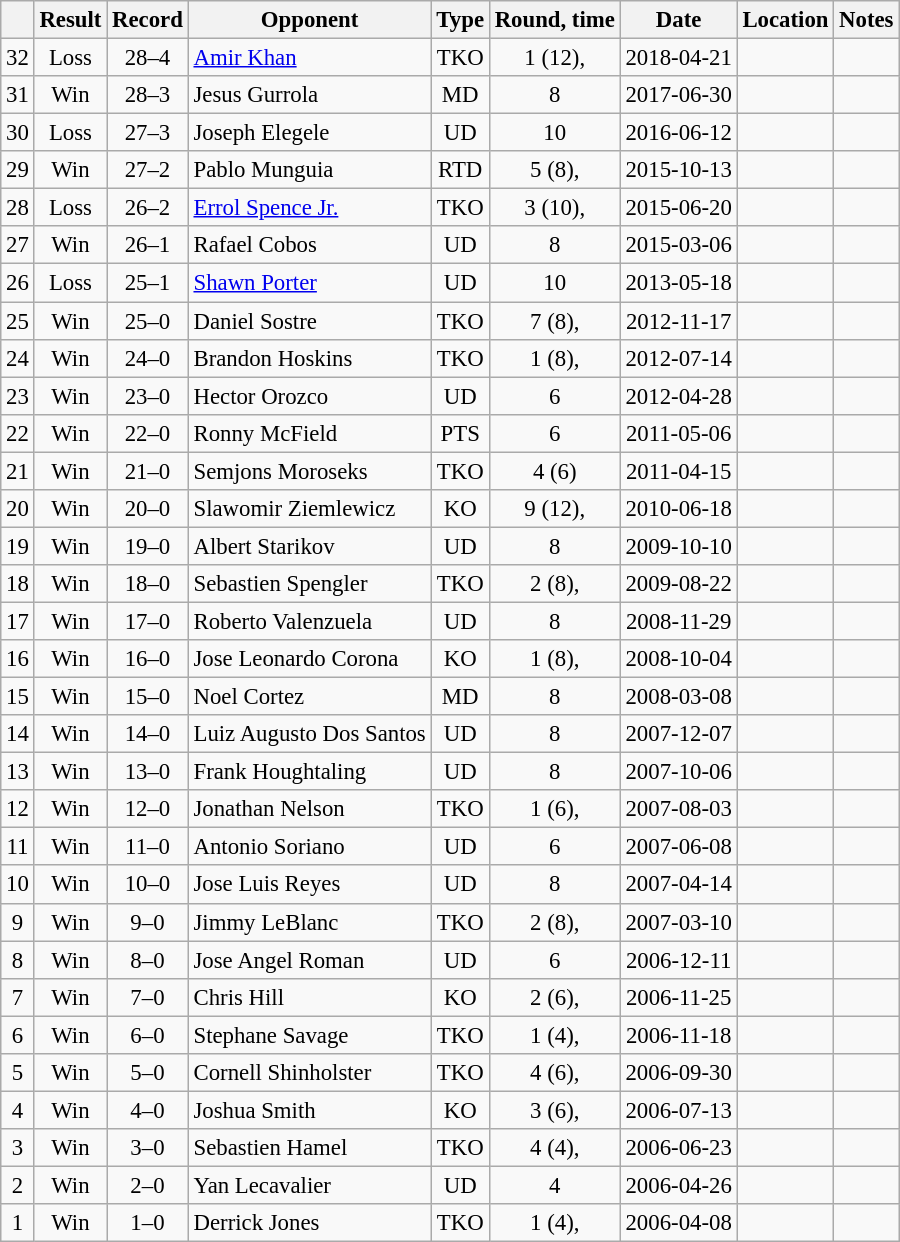<table class="wikitable" style="text-align:center; font-size:95%">
<tr>
<th></th>
<th>Result</th>
<th>Record</th>
<th>Opponent</th>
<th>Type</th>
<th>Round, time</th>
<th>Date</th>
<th>Location</th>
<th>Notes</th>
</tr>
<tr>
<td>32</td>
<td>Loss</td>
<td>28–4</td>
<td style="text-align:left;"> <a href='#'>Amir Khan</a></td>
<td>TKO</td>
<td>1 (12), </td>
<td>2018-04-21</td>
<td style="text-align:left;"> </td>
<td style="text-align:left;"></td>
</tr>
<tr>
<td>31</td>
<td>Win</td>
<td>28–3</td>
<td style="text-align:left;"> Jesus Gurrola</td>
<td>MD</td>
<td>8</td>
<td>2017-06-30</td>
<td style="text-align:left;"> </td>
<td></td>
</tr>
<tr>
<td>30</td>
<td>Loss</td>
<td>27–3</td>
<td style="text-align:left;"> Joseph Elegele</td>
<td>UD</td>
<td>10</td>
<td>2016-06-12</td>
<td style="text-align:left;"> </td>
<td></td>
</tr>
<tr>
<td>29</td>
<td>Win</td>
<td>27–2</td>
<td style="text-align:left;"> Pablo Munguia</td>
<td>RTD</td>
<td>5 (8), </td>
<td>2015-10-13</td>
<td style="text-align:left;"> </td>
<td></td>
</tr>
<tr>
<td>28</td>
<td>Loss</td>
<td>26–2</td>
<td style="text-align:left;"> <a href='#'>Errol Spence Jr.</a></td>
<td>TKO</td>
<td>3 (10), </td>
<td>2015-06-20</td>
<td style="text-align:left;"> </td>
<td style="text-align:left;"></td>
</tr>
<tr>
<td>27</td>
<td>Win</td>
<td>26–1</td>
<td style="text-align:left;"> Rafael Cobos</td>
<td>UD</td>
<td>8</td>
<td>2015-03-06</td>
<td style="text-align:left;"> </td>
<td style="text-align:left;"></td>
</tr>
<tr>
<td>26</td>
<td>Loss</td>
<td>25–1</td>
<td style="text-align:left;"> <a href='#'>Shawn Porter</a></td>
<td>UD</td>
<td>10</td>
<td>2013-05-18</td>
<td style="text-align:left;"> </td>
<td></td>
</tr>
<tr>
<td>25</td>
<td>Win</td>
<td>25–0</td>
<td style="text-align:left;"> Daniel Sostre</td>
<td>TKO</td>
<td>7 (8), </td>
<td>2012-11-17</td>
<td style="text-align:left;"> </td>
<td style="text-align:left;"></td>
</tr>
<tr>
<td>24</td>
<td>Win</td>
<td>24–0</td>
<td style="text-align:left;"> Brandon Hoskins</td>
<td>TKO</td>
<td>1 (8), </td>
<td>2012-07-14</td>
<td style="text-align:left;"> </td>
<td style="text-align:left;"></td>
</tr>
<tr>
<td>23</td>
<td>Win</td>
<td>23–0</td>
<td style="text-align:left;"> Hector Orozco</td>
<td>UD</td>
<td>6</td>
<td>2012-04-28</td>
<td style="text-align:left;"> </td>
<td style="text-align:left;"></td>
</tr>
<tr>
<td>22</td>
<td>Win</td>
<td>22–0</td>
<td style="text-align:left;"> Ronny McField</td>
<td>PTS</td>
<td>6</td>
<td>2011-05-06</td>
<td style="text-align:left;"> </td>
<td style="text-align:left;"></td>
</tr>
<tr>
<td>21</td>
<td>Win</td>
<td>21–0</td>
<td style="text-align:left;"> Semjons Moroseks</td>
<td>TKO</td>
<td>4 (6)</td>
<td>2011-04-15</td>
<td style="text-align:left;"> </td>
<td style="text-align:left;"></td>
</tr>
<tr>
<td>20</td>
<td>Win</td>
<td>20–0</td>
<td style="text-align:left;"> Slawomir Ziemlewicz</td>
<td>KO</td>
<td>9 (12), </td>
<td>2010-06-18</td>
<td style="text-align:left;"> </td>
<td style="text-align:left;"></td>
</tr>
<tr>
<td>19</td>
<td>Win</td>
<td>19–0</td>
<td style="text-align:left;"> Albert Starikov</td>
<td>UD</td>
<td>8</td>
<td>2009-10-10</td>
<td style="text-align:left;"> </td>
<td style="text-align:left;"></td>
</tr>
<tr>
<td>18</td>
<td>Win</td>
<td>18–0</td>
<td style="text-align:left;"> Sebastien Spengler</td>
<td>TKO</td>
<td>2 (8), </td>
<td>2009-08-22</td>
<td style="text-align:left;"> </td>
<td style="text-align:left;"></td>
</tr>
<tr>
<td>17</td>
<td>Win</td>
<td>17–0</td>
<td style="text-align:left;"> Roberto Valenzuela</td>
<td>UD</td>
<td>8</td>
<td>2008-11-29</td>
<td style="text-align:left;"> </td>
<td style="text-align:left;"></td>
</tr>
<tr>
<td>16</td>
<td>Win</td>
<td>16–0</td>
<td style="text-align:left;"> Jose Leonardo Corona</td>
<td>KO</td>
<td>1 (8), </td>
<td>2008-10-04</td>
<td style="text-align:left;"> </td>
<td></td>
</tr>
<tr>
<td>15</td>
<td>Win</td>
<td>15–0</td>
<td style="text-align:left;"> Noel Cortez</td>
<td>MD</td>
<td>8</td>
<td>2008-03-08</td>
<td style="text-align:left;"> </td>
<td></td>
</tr>
<tr>
<td>14</td>
<td>Win</td>
<td>14–0</td>
<td style="text-align:left;"> Luiz Augusto Dos Santos</td>
<td>UD</td>
<td>8</td>
<td>2007-12-07</td>
<td style="text-align:left;"> </td>
<td></td>
</tr>
<tr>
<td>13</td>
<td>Win</td>
<td>13–0</td>
<td style="text-align:left;"> Frank Houghtaling</td>
<td>UD</td>
<td>8</td>
<td>2007-10-06</td>
<td style="text-align:left;"> </td>
<td></td>
</tr>
<tr>
<td>12</td>
<td>Win</td>
<td>12–0</td>
<td style="text-align:left;"> Jonathan Nelson</td>
<td>TKO</td>
<td>1 (6), </td>
<td>2007-08-03</td>
<td style="text-align:left;"> </td>
<td></td>
</tr>
<tr>
<td>11</td>
<td>Win</td>
<td>11–0</td>
<td style="text-align:left;"> Antonio Soriano</td>
<td>UD</td>
<td>6</td>
<td>2007-06-08</td>
<td style="text-align:left;"> </td>
<td></td>
</tr>
<tr>
<td>10</td>
<td>Win</td>
<td>10–0</td>
<td style="text-align:left;"> Jose Luis Reyes</td>
<td>UD</td>
<td>8</td>
<td>2007-04-14</td>
<td style="text-align:left;"> </td>
<td></td>
</tr>
<tr>
<td>9</td>
<td>Win</td>
<td>9–0</td>
<td style="text-align:left;"> Jimmy LeBlanc</td>
<td>TKO</td>
<td>2 (8), </td>
<td>2007-03-10</td>
<td style="text-align:left;"> </td>
<td></td>
</tr>
<tr>
<td>8</td>
<td>Win</td>
<td>8–0</td>
<td style="text-align:left;"> Jose Angel Roman</td>
<td>UD</td>
<td>6</td>
<td>2006-12-11</td>
<td style="text-align:left;"> </td>
<td></td>
</tr>
<tr>
<td>7</td>
<td>Win</td>
<td>7–0</td>
<td style="text-align:left;"> Chris Hill</td>
<td>KO</td>
<td>2 (6), </td>
<td>2006-11-25</td>
<td style="text-align:left;"> </td>
<td></td>
</tr>
<tr>
<td>6</td>
<td>Win</td>
<td>6–0</td>
<td style="text-align:left;"> Stephane Savage</td>
<td>TKO</td>
<td>1 (4), </td>
<td>2006-11-18</td>
<td style="text-align:left;"> </td>
<td></td>
</tr>
<tr>
<td>5</td>
<td>Win</td>
<td>5–0</td>
<td style="text-align:left;"> Cornell Shinholster</td>
<td>TKO</td>
<td>4 (6), </td>
<td>2006-09-30</td>
<td style="text-align:left;"> </td>
<td></td>
</tr>
<tr>
<td>4</td>
<td>Win</td>
<td>4–0</td>
<td style="text-align:left;"> Joshua Smith</td>
<td>KO</td>
<td>3 (6), </td>
<td>2006-07-13</td>
<td style="text-align:left;"> </td>
<td></td>
</tr>
<tr>
<td>3</td>
<td>Win</td>
<td>3–0</td>
<td style="text-align:left;"> Sebastien Hamel</td>
<td>TKO</td>
<td>4 (4), </td>
<td>2006-06-23</td>
<td style="text-align:left;"> </td>
<td></td>
</tr>
<tr>
<td>2</td>
<td>Win</td>
<td>2–0</td>
<td style="text-align:left;"> Yan Lecavalier</td>
<td>UD</td>
<td>4</td>
<td>2006-04-26</td>
<td style="text-align:left;"> </td>
<td></td>
</tr>
<tr>
<td>1</td>
<td>Win</td>
<td>1–0</td>
<td style="text-align:left;"> Derrick Jones</td>
<td>TKO</td>
<td>1 (4), </td>
<td>2006-04-08</td>
<td style="text-align:left;"> </td>
<td></td>
</tr>
</table>
